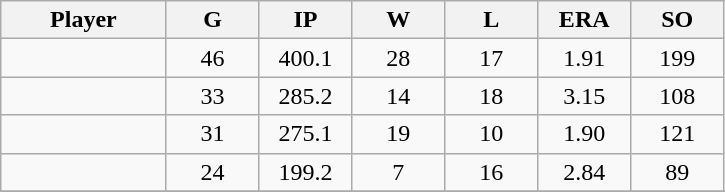<table class="wikitable sortable">
<tr>
<th bgcolor="#DDDDFF" width="16%">Player</th>
<th bgcolor="#DDDDFF" width="9%">G</th>
<th bgcolor="#DDDDFF" width="9%">IP</th>
<th bgcolor="#DDDDFF" width="9%">W</th>
<th bgcolor="#DDDDFF" width="9%">L</th>
<th bgcolor="#DDDDFF" width="9%">ERA</th>
<th bgcolor="#DDDDFF" width="9%">SO</th>
</tr>
<tr align="center">
<td></td>
<td>46</td>
<td>400.1</td>
<td>28</td>
<td>17</td>
<td>1.91</td>
<td>199</td>
</tr>
<tr align="center">
<td></td>
<td>33</td>
<td>285.2</td>
<td>14</td>
<td>18</td>
<td>3.15</td>
<td>108</td>
</tr>
<tr align="center">
<td></td>
<td>31</td>
<td>275.1</td>
<td>19</td>
<td>10</td>
<td>1.90</td>
<td>121</td>
</tr>
<tr align="center">
<td></td>
<td>24</td>
<td>199.2</td>
<td>7</td>
<td>16</td>
<td>2.84</td>
<td>89</td>
</tr>
<tr align="center">
</tr>
</table>
